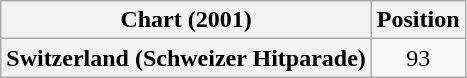<table class="wikitable plainrowheaders" style="text-align:center">
<tr>
<th>Chart (2001)</th>
<th>Position</th>
</tr>
<tr>
<th scope="row">Switzerland (Schweizer Hitparade)</th>
<td>93</td>
</tr>
</table>
